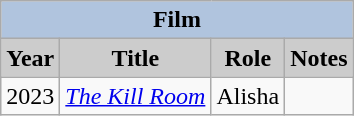<table class="wikitable">
<tr>
<th colspan=4 style="background:#B0C4DE;">Film</th>
</tr>
<tr>
<th style="background: #CCCCCC;">Year</th>
<th style="background: #CCCCCC;">Title</th>
<th style="background: #CCCCCC;">Role</th>
<th style="background: #CCCCCC;">Notes</th>
</tr>
<tr>
<td>2023</td>
<td><em><a href='#'>The Kill Room</a></em></td>
<td>Alisha</td>
<td></td>
</tr>
</table>
